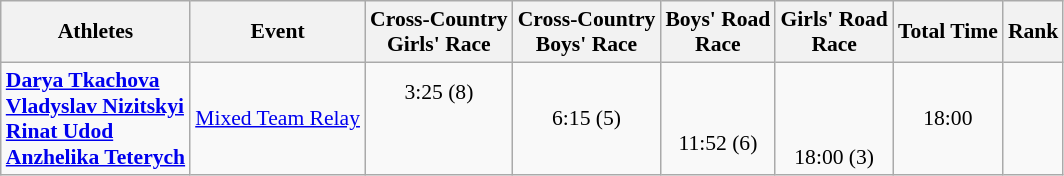<table class="wikitable" style="font-size:90%;">
<tr>
<th>Athletes</th>
<th>Event</th>
<th>Cross-Country<br>Girls' Race</th>
<th>Cross-Country<br>Boys' Race</th>
<th>Boys' Road<br>Race</th>
<th>Girls' Road<br>Race</th>
<th>Total Time</th>
<th>Rank</th>
</tr>
<tr align=center>
<td align=left><strong><a href='#'>Darya Tkachova</a><br><a href='#'>Vladyslav Nizitskyi</a><br><a href='#'>Rinat Udod</a><br><a href='#'>Anzhelika Teterych</a></strong></td>
<td align=left><a href='#'>Mixed Team Relay</a></td>
<td>3:25 (8)<br><br><br></td>
<td><br>6:15 (5)<br><br></td>
<td><br><br>11:52 (6)<br></td>
<td><br><br><br>18:00 (3)</td>
<td>18:00</td>
<td></td>
</tr>
</table>
